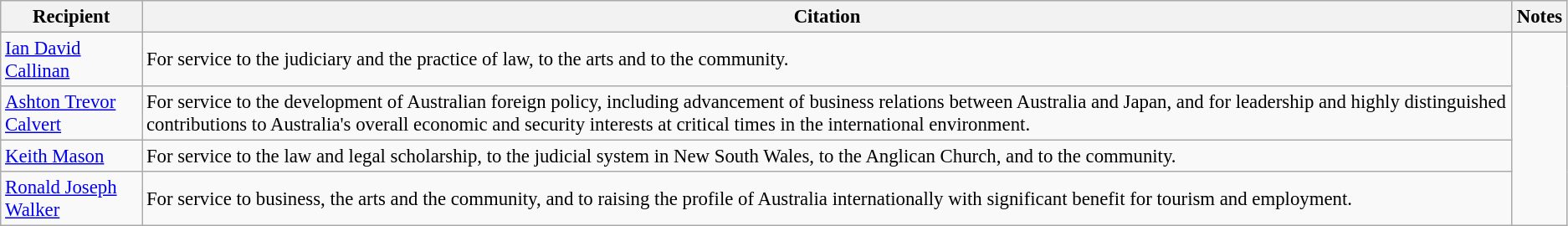<table class="wikitable" style="font-size:95%;">
<tr>
<th>Recipient</th>
<th>Citation</th>
<th>Notes</th>
</tr>
<tr>
<td> <a href='#'>Ian David Callinan</a></td>
<td>For service to the judiciary and the practice of law, to the arts and to the community.</td>
<td rowspan=4></td>
</tr>
<tr>
<td> <a href='#'>Ashton Trevor Calvert</a></td>
<td>For service to the development of Australian foreign policy, including advancement of business relations between Australia and Japan, and for leadership and highly distinguished contributions to Australia's overall economic and security interests at critical times in the international environment.</td>
</tr>
<tr>
<td> <a href='#'>Keith Mason</a></td>
<td>For service to the law and legal scholarship, to the judicial system in New South Wales, to the Anglican Church, and to the community.</td>
</tr>
<tr>
<td><a href='#'>Ronald Joseph Walker</a></td>
<td>For service to business, the arts and the community, and to raising the profile of Australia internationally with significant benefit for tourism and employment.</td>
</tr>
</table>
